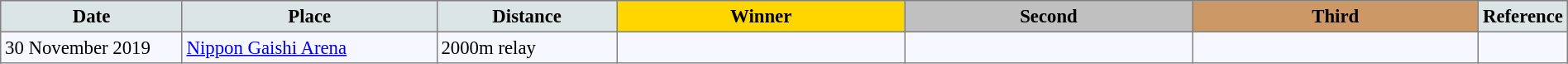<table bgcolor="#f7f8ff" cellpadding="3" cellspacing="0" border="1" style="font-size: 95%; border: gray solid 1px; border-collapse: collapse;">
<tr bgcolor="#cccccc" (1>
<td width="150" align="center" bgcolor="#dce5e5"><strong>Date</strong></td>
<td width="220" align="center" bgcolor="#dce5e5"><strong>Place</strong></td>
<td width="150" align="center" bgcolor="#dce5e5"><strong>Distance</strong></td>
<td align="center" bgcolor="gold" width="250"><strong>Winner</strong></td>
<td align="center" bgcolor="silver" width="250"><strong>Second</strong></td>
<td width="250" align="center" bgcolor="#cc9966"><strong>Third</strong></td>
<td width="30" align="center" bgcolor="#dce5e5"><strong>Reference</strong></td>
</tr>
<tr align="left">
<td>30 November 2019</td>
<td><a href='#'>Nippon Gaishi Arena</a></td>
<td>2000m relay</td>
<td></td>
<td></td>
<td></td>
<td> </td>
</tr>
</table>
